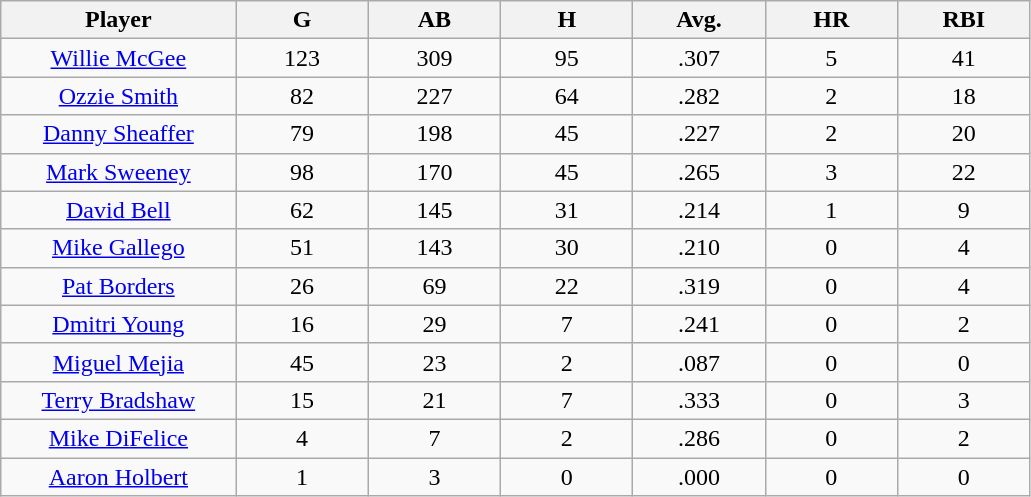<table class="wikitable sortable">
<tr>
<th bgcolor="#DDDDFF" width="16%">Player</th>
<th bgcolor="#DDDDFF" width="9%">G</th>
<th bgcolor="#DDDDFF" width="9%">AB</th>
<th bgcolor="#DDDDFF" width="9%">H</th>
<th bgcolor="#DDDDFF" width="9%">Avg.</th>
<th bgcolor="#DDDDFF" width="9%">HR</th>
<th bgcolor="#DDDDFF" width="9%">RBI</th>
</tr>
<tr align="center">
<td><a href='#'>Willie McGee</a></td>
<td>123</td>
<td>309</td>
<td>95</td>
<td>.307</td>
<td>5</td>
<td>41</td>
</tr>
<tr align="center">
<td><a href='#'>Ozzie Smith</a></td>
<td>82</td>
<td>227</td>
<td>64</td>
<td>.282</td>
<td>2</td>
<td>18</td>
</tr>
<tr align="center">
<td><a href='#'>Danny Sheaffer</a></td>
<td>79</td>
<td>198</td>
<td>45</td>
<td>.227</td>
<td>2</td>
<td>20</td>
</tr>
<tr align="center">
<td><a href='#'>Mark Sweeney</a></td>
<td>98</td>
<td>170</td>
<td>45</td>
<td>.265</td>
<td>3</td>
<td>22</td>
</tr>
<tr align="center">
<td><a href='#'>David Bell</a></td>
<td>62</td>
<td>145</td>
<td>31</td>
<td>.214</td>
<td>1</td>
<td>9</td>
</tr>
<tr align=center>
<td><a href='#'>Mike Gallego</a></td>
<td>51</td>
<td>143</td>
<td>30</td>
<td>.210</td>
<td>0</td>
<td>4</td>
</tr>
<tr align="center">
<td><a href='#'>Pat Borders</a></td>
<td>26</td>
<td>69</td>
<td>22</td>
<td>.319</td>
<td>0</td>
<td>4</td>
</tr>
<tr align="center">
<td><a href='#'>Dmitri Young</a></td>
<td>16</td>
<td>29</td>
<td>7</td>
<td>.241</td>
<td>0</td>
<td>2</td>
</tr>
<tr align="center">
<td><a href='#'>Miguel Mejia</a></td>
<td>45</td>
<td>23</td>
<td>2</td>
<td>.087</td>
<td>0</td>
<td>0</td>
</tr>
<tr align="center">
<td><a href='#'>Terry Bradshaw</a></td>
<td>15</td>
<td>21</td>
<td>7</td>
<td>.333</td>
<td>0</td>
<td>3</td>
</tr>
<tr align="center">
<td><a href='#'>Mike DiFelice</a></td>
<td>4</td>
<td>7</td>
<td>2</td>
<td>.286</td>
<td>0</td>
<td>2</td>
</tr>
<tr align="center">
<td><a href='#'>Aaron Holbert</a></td>
<td>1</td>
<td>3</td>
<td>0</td>
<td>.000</td>
<td>0</td>
<td>0</td>
</tr>
</table>
